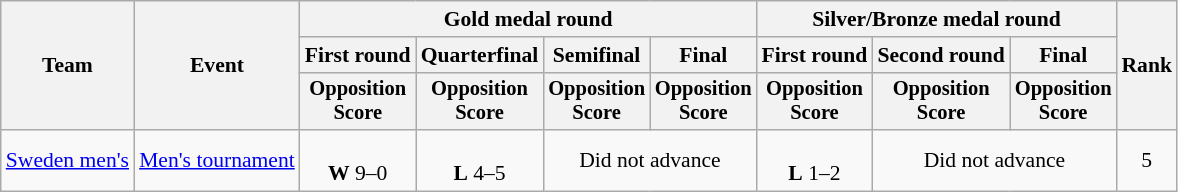<table class="wikitable" style="font-size:90%">
<tr>
<th rowspan=3>Team</th>
<th rowspan=3>Event</th>
<th colspan=4>Gold medal round</th>
<th colspan=3>Silver/Bronze medal round</th>
<th Rowspan=3>Rank</th>
</tr>
<tr>
<th>First round</th>
<th>Quarterfinal</th>
<th>Semifinal</th>
<th>Final</th>
<th>First round</th>
<th>Second round</th>
<th>Final</th>
</tr>
<tr style="font-size:95%">
<th>Opposition<br>Score</th>
<th>Opposition<br>Score</th>
<th>Opposition<br>Score</th>
<th>Opposition<br>Score</th>
<th>Opposition<br>Score</th>
<th>Opposition<br>Score</th>
<th>Opposition<br>Score</th>
</tr>
<tr align=center>
<td align=left><a href='#'>Sweden men's</a></td>
<td align=left><a href='#'>Men's tournament</a></td>
<td><br><strong>W</strong> 9–0</td>
<td><br><strong>L</strong> 4–5 </td>
<td colspan=2>Did not advance</td>
<td><br><strong>L</strong> 1–2</td>
<td colspan=2>Did not advance</td>
<td>5</td>
</tr>
</table>
